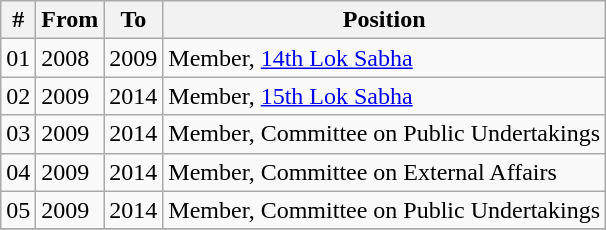<table class="wikitable sortable">
<tr>
<th>#</th>
<th>From</th>
<th>To</th>
<th>Position</th>
</tr>
<tr>
<td>01</td>
<td>2008</td>
<td>2009</td>
<td>Member, <a href='#'>14th Lok Sabha</a></td>
</tr>
<tr>
<td>02</td>
<td>2009</td>
<td>2014</td>
<td>Member, <a href='#'>15th Lok Sabha</a></td>
</tr>
<tr>
<td>03</td>
<td>2009</td>
<td>2014</td>
<td>Member, Committee on Public Undertakings</td>
</tr>
<tr>
<td>04</td>
<td>2009</td>
<td>2014</td>
<td>Member, Committee on External Affairs</td>
</tr>
<tr>
<td>05</td>
<td>2009</td>
<td>2014</td>
<td>Member, Committee on Public Undertakings</td>
</tr>
<tr>
</tr>
</table>
